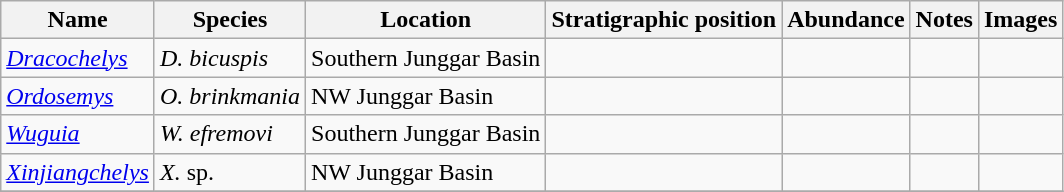<table class="wikitable" align="center">
<tr>
<th>Name</th>
<th>Species</th>
<th>Location</th>
<th>Stratigraphic position</th>
<th>Abundance</th>
<th>Notes</th>
<th>Images</th>
</tr>
<tr>
<td><em><a href='#'>Dracochelys</a></em></td>
<td><em>D. bicuspis</em></td>
<td>Southern Junggar Basin</td>
<td></td>
<td></td>
<td></td>
<td></td>
</tr>
<tr>
<td><em><a href='#'>Ordosemys</a></em></td>
<td><em>O. brinkmania</em></td>
<td>NW Junggar Basin</td>
<td></td>
<td></td>
<td></td>
<td></td>
</tr>
<tr>
<td><em><a href='#'>Wuguia</a></em></td>
<td><em>W. efremovi</em></td>
<td>Southern Junggar Basin</td>
<td></td>
<td></td>
<td></td>
<td></td>
</tr>
<tr>
<td><em><a href='#'>Xinjiangchelys</a></em></td>
<td><em>X. </em>sp.</td>
<td>NW Junggar Basin</td>
<td></td>
<td></td>
<td></td>
<td></td>
</tr>
<tr>
</tr>
</table>
